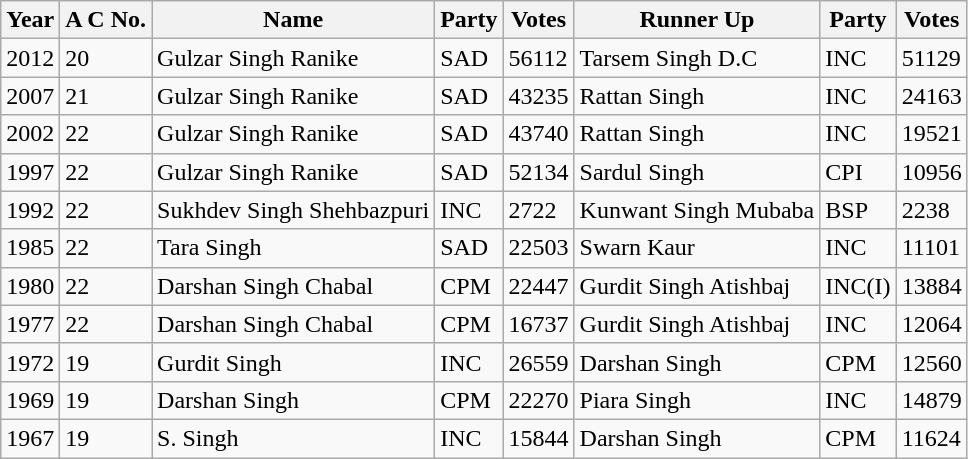<table class="wikitable sortable">
<tr>
<th>Year</th>
<th>A C No.</th>
<th>Name</th>
<th>Party</th>
<th>Votes</th>
<th>Runner Up</th>
<th>Party</th>
<th>Votes</th>
</tr>
<tr>
<td>2012</td>
<td>20</td>
<td>Gulzar Singh Ranike</td>
<td>SAD</td>
<td>56112</td>
<td>Tarsem Singh D.C</td>
<td>INC</td>
<td>51129</td>
</tr>
<tr>
<td>2007</td>
<td>21</td>
<td>Gulzar Singh Ranike</td>
<td>SAD</td>
<td>43235</td>
<td>Rattan Singh</td>
<td>INC</td>
<td>24163</td>
</tr>
<tr>
<td>2002</td>
<td>22</td>
<td>Gulzar Singh Ranike</td>
<td>SAD</td>
<td>43740</td>
<td>Rattan Singh</td>
<td>INC</td>
<td>19521</td>
</tr>
<tr>
<td>1997</td>
<td>22</td>
<td>Gulzar Singh Ranike</td>
<td>SAD</td>
<td>52134</td>
<td>Sardul Singh</td>
<td>CPI</td>
<td>10956</td>
</tr>
<tr>
<td>1992</td>
<td>22</td>
<td>Sukhdev Singh Shehbazpuri</td>
<td>INC</td>
<td>2722</td>
<td>Kunwant Singh Mubaba</td>
<td>BSP</td>
<td>2238</td>
</tr>
<tr>
<td>1985</td>
<td>22</td>
<td>Tara Singh</td>
<td>SAD</td>
<td>22503</td>
<td>Swarn Kaur</td>
<td>INC</td>
<td>11101</td>
</tr>
<tr>
<td>1980</td>
<td>22</td>
<td>Darshan Singh Chabal</td>
<td>CPM</td>
<td>22447</td>
<td>Gurdit Singh Atishbaj</td>
<td>INC(I)</td>
<td>13884</td>
</tr>
<tr>
<td>1977</td>
<td>22</td>
<td>Darshan Singh Chabal</td>
<td>CPM</td>
<td>16737</td>
<td>Gurdit Singh Atishbaj</td>
<td>INC</td>
<td>12064</td>
</tr>
<tr>
<td>1972</td>
<td>19</td>
<td>Gurdit Singh</td>
<td>INC</td>
<td>26559</td>
<td>Darshan Singh</td>
<td>CPM</td>
<td>12560</td>
</tr>
<tr>
<td>1969</td>
<td>19</td>
<td>Darshan Singh</td>
<td>CPM</td>
<td>22270</td>
<td>Piara Singh</td>
<td>INC</td>
<td>14879</td>
</tr>
<tr>
<td>1967</td>
<td>19</td>
<td>S. Singh</td>
<td>INC</td>
<td>15844</td>
<td>Darshan Singh</td>
<td>CPM</td>
<td>11624</td>
</tr>
</table>
